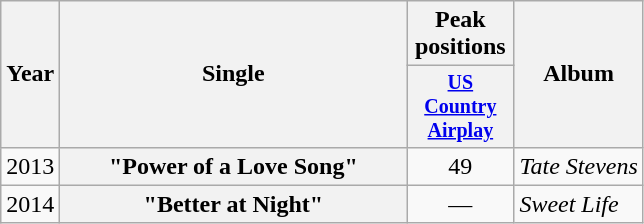<table class="wikitable plainrowheaders" style="text-align:center;">
<tr>
<th rowspan="2">Year</th>
<th rowspan="2" style="width:14em;">Single</th>
<th colspan="1">Peak positions</th>
<th rowspan="2">Album</th>
</tr>
<tr style="font-size:smaller;">
<th width="65"><a href='#'>US Country Airplay</a></th>
</tr>
<tr>
<td>2013</td>
<th scope="row">"Power of a Love Song"</th>
<td>49</td>
<td align="left"><em>Tate Stevens</em></td>
</tr>
<tr>
<td>2014</td>
<th scope="row">"Better at Night"</th>
<td>—</td>
<td align="left"><em>Sweet Life</em></td>
</tr>
</table>
